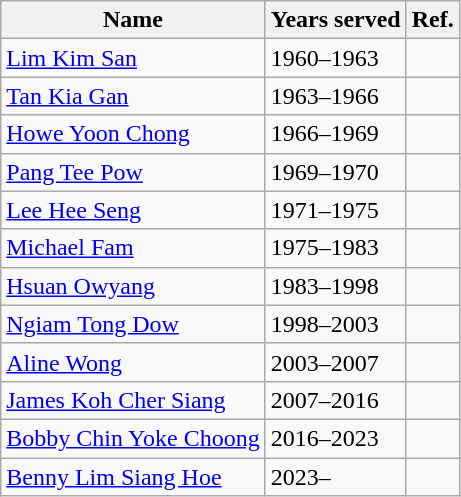<table class="wikitable">
<tr>
<th>Name</th>
<th>Years served</th>
<th>Ref.</th>
</tr>
<tr>
<td><a href='#'>Lim Kim San</a></td>
<td>1960–1963</td>
<td></td>
</tr>
<tr>
<td><a href='#'>Tan Kia Gan</a></td>
<td>1963–1966</td>
<td></td>
</tr>
<tr>
<td><a href='#'>Howe Yoon Chong</a></td>
<td>1966–1969</td>
<td></td>
</tr>
<tr>
<td><a href='#'>Pang Tee Pow</a></td>
<td>1969–1970</td>
<td></td>
</tr>
<tr>
<td><a href='#'>Lee Hee Seng</a></td>
<td>1971–1975</td>
<td></td>
</tr>
<tr>
<td><a href='#'>Michael Fam</a></td>
<td>1975–1983</td>
<td></td>
</tr>
<tr>
<td><a href='#'>Hsuan Owyang</a></td>
<td>1983–1998</td>
<td></td>
</tr>
<tr>
<td><a href='#'>Ngiam Tong Dow</a></td>
<td>1998–2003</td>
<td></td>
</tr>
<tr>
<td><a href='#'>Aline Wong</a></td>
<td>2003–2007</td>
<td></td>
</tr>
<tr>
<td><a href='#'>James Koh Cher Siang</a></td>
<td>2007–2016</td>
<td></td>
</tr>
<tr>
<td><a href='#'>Bobby Chin Yoke Choong</a></td>
<td>2016–2023</td>
<td></td>
</tr>
<tr>
<td><a href='#'>Benny Lim Siang Hoe</a></td>
<td>2023–</td>
<td></td>
</tr>
</table>
